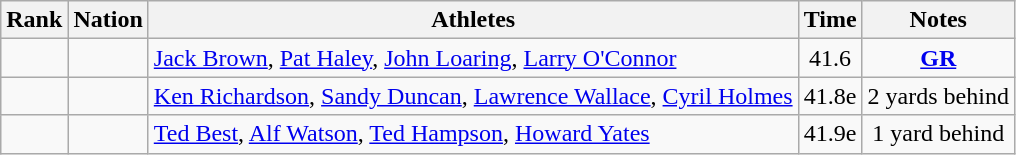<table class="wikitable sortable" style="text-align:center">
<tr>
<th>Rank</th>
<th>Nation</th>
<th>Athletes</th>
<th>Time</th>
<th>Notes</th>
</tr>
<tr>
<td></td>
<td align=left></td>
<td align=left><a href='#'>Jack Brown</a>, <a href='#'>Pat Haley</a>, <a href='#'>John Loaring</a>, <a href='#'>Larry O'Connor</a></td>
<td>41.6</td>
<td><strong><a href='#'>GR</a></strong></td>
</tr>
<tr>
<td></td>
<td align=left></td>
<td align=left><a href='#'>Ken Richardson</a>, <a href='#'>Sandy Duncan</a>, <a href='#'>Lawrence Wallace</a>, <a href='#'>Cyril Holmes</a></td>
<td>41.8e</td>
<td>2 yards behind</td>
</tr>
<tr>
<td></td>
<td align=left></td>
<td align=left><a href='#'>Ted Best</a>, <a href='#'>Alf Watson</a>, <a href='#'>Ted Hampson</a>, <a href='#'>Howard Yates</a></td>
<td>41.9e</td>
<td>1 yard behind</td>
</tr>
</table>
